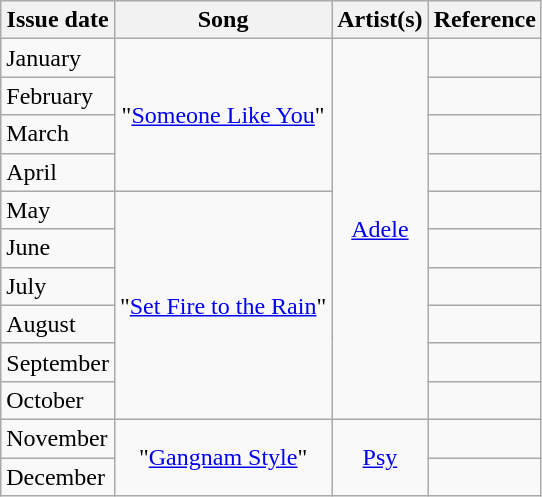<table class="wikitable">
<tr>
<th style="text-align: center;">Issue date</th>
<th style="text-align: center;">Song</th>
<th style="text-align: center;">Artist(s)</th>
<th style="text-align: center;">Reference</th>
</tr>
<tr>
<td>January</td>
<td style="text-align: center;" rowspan="4">"<a href='#'>Someone Like You</a>"</td>
<td style="text-align: center;" rowspan="10"><a href='#'>Adele</a></td>
<td style="text-align: center;" rowspan="1"></td>
</tr>
<tr>
<td>February</td>
<td style="text-align: center;"></td>
</tr>
<tr>
<td>March</td>
<td style="text-align: center;"></td>
</tr>
<tr>
<td>April</td>
<td style="text-align: center;"></td>
</tr>
<tr>
<td>May</td>
<td style="text-align: center;" rowspan="6">"<a href='#'>Set Fire to the Rain</a>"</td>
<td style="text-align: center;"></td>
</tr>
<tr>
<td>June</td>
<td style="text-align: center;"></td>
</tr>
<tr>
<td>July</td>
<td style="text-align: center;"></td>
</tr>
<tr>
<td>August</td>
<td style="text-align: center;"></td>
</tr>
<tr>
<td>September</td>
<td style="text-align: center;"></td>
</tr>
<tr>
<td>October</td>
<td style="text-align: center;"></td>
</tr>
<tr>
<td>November</td>
<td style="text-align: center;" rowspan="2">"<a href='#'>Gangnam Style</a>"</td>
<td style="text-align: center;" rowspan="2"><a href='#'>Psy</a></td>
<td style="text-align: center;"></td>
</tr>
<tr>
<td>December</td>
<td style="text-align: center;"></td>
</tr>
</table>
